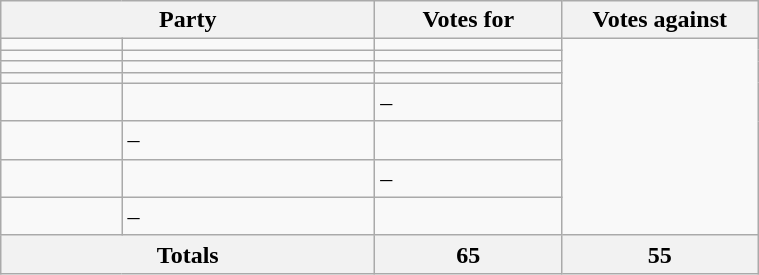<table class="wikitable" style="width:40%;">
<tr>
<th style="width:20%;" colspan="2">Party</th>
<th style="width:10%;">Votes for</th>
<th style="width:10%;">Votes against</th>
</tr>
<tr>
<td></td>
<td></td>
<td></td>
</tr>
<tr>
<td></td>
<td></td>
<td></td>
</tr>
<tr>
<td></td>
<td></td>
<td></td>
</tr>
<tr>
<td></td>
<td></td>
<td></td>
</tr>
<tr>
<td></td>
<td></td>
<td>–</td>
</tr>
<tr>
<td></td>
<td>–</td>
<td></td>
</tr>
<tr>
<td></td>
<td></td>
<td>–</td>
</tr>
<tr>
<td></td>
<td>–</td>
<td></td>
</tr>
<tr>
<th colspan=2>Totals</th>
<th>65</th>
<th>55</th>
</tr>
</table>
